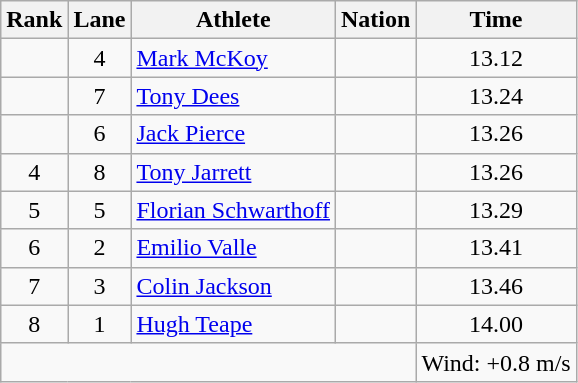<table class="wikitable sortable" style="text-align:center">
<tr>
<th>Rank</th>
<th>Lane</th>
<th>Athlete</th>
<th>Nation</th>
<th>Time</th>
</tr>
<tr>
<td></td>
<td>4</td>
<td align=left><a href='#'>Mark McKoy</a></td>
<td align=left></td>
<td>13.12</td>
</tr>
<tr>
<td></td>
<td>7</td>
<td align=left><a href='#'>Tony Dees</a></td>
<td align=left></td>
<td>13.24</td>
</tr>
<tr>
<td></td>
<td>6</td>
<td align=left><a href='#'>Jack Pierce</a></td>
<td align=left></td>
<td>13.26</td>
</tr>
<tr>
<td>4</td>
<td>8</td>
<td align=left><a href='#'>Tony Jarrett</a></td>
<td align=left></td>
<td>13.26</td>
</tr>
<tr>
<td>5</td>
<td>5</td>
<td align=left><a href='#'>Florian Schwarthoff</a></td>
<td align=left></td>
<td>13.29</td>
</tr>
<tr>
<td>6</td>
<td>2</td>
<td align=left><a href='#'>Emilio Valle</a></td>
<td align=left></td>
<td>13.41</td>
</tr>
<tr>
<td>7</td>
<td>3</td>
<td align=left><a href='#'>Colin Jackson</a></td>
<td align=left></td>
<td>13.46</td>
</tr>
<tr>
<td>8</td>
<td>1</td>
<td align=left><a href='#'>Hugh Teape</a></td>
<td align=left></td>
<td>14.00</td>
</tr>
<tr class="sortbottom">
<td colspan=4></td>
<td style="text-align:left;">Wind: +0.8 m/s</td>
</tr>
</table>
